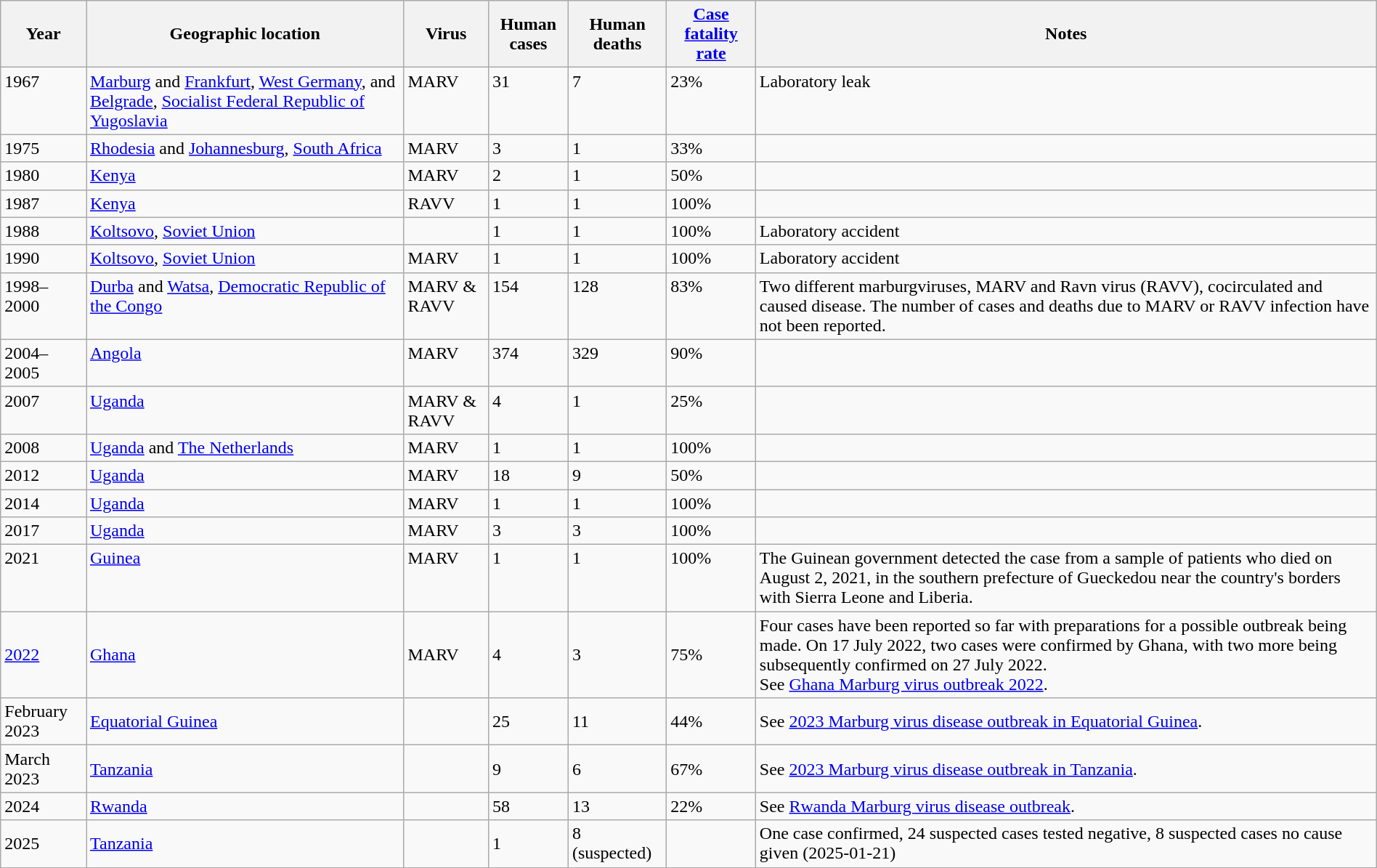<table class="sortable wikitable" style ="width: 100%">
<tr>
<th>Year</th>
<th>Geographic location</th>
<th>Virus</th>
<th data-sort-type="number">Human cases</th>
<th data-sort-type="number">Human deaths</th>
<th data-sort-type="number"><a href='#'>Case fatality rate</a></th>
<th>Notes</th>
</tr>
<tr valign="TOP">
<td>1967</td>
<td><a href='#'>Marburg</a> and <a href='#'>Frankfurt</a>, <a href='#'>West Germany</a>, and <a href='#'>Belgrade</a>, <a href='#'>Socialist Federal Republic of Yugoslavia</a></td>
<td>MARV</td>
<td>31</td>
<td>7</td>
<td>23%</td>
<td>Laboratory leak</td>
</tr>
<tr valign="TOP">
<td>1975</td>
<td><a href='#'>Rhodesia</a> and <a href='#'>Johannesburg</a>, <a href='#'>South Africa</a></td>
<td>MARV</td>
<td>3</td>
<td>1</td>
<td>33%</td>
<td></td>
</tr>
<tr valign="TOP">
<td>1980</td>
<td><a href='#'>Kenya</a></td>
<td>MARV</td>
<td>2</td>
<td>1</td>
<td>50%</td>
<td></td>
</tr>
<tr valign="TOP">
<td>1987</td>
<td><a href='#'>Kenya</a></td>
<td>RAVV</td>
<td>1</td>
<td>1</td>
<td>100%</td>
<td></td>
</tr>
<tr valign="TOP">
<td>1988</td>
<td><a href='#'>Koltsovo</a>, <a href='#'>Soviet Union</a></td>
<td></td>
<td>1</td>
<td>1</td>
<td>100%</td>
<td>Laboratory accident</td>
</tr>
<tr valign="TOP">
<td>1990</td>
<td><a href='#'>Koltsovo</a>, <a href='#'>Soviet Union</a></td>
<td>MARV</td>
<td>1</td>
<td>1</td>
<td>100%</td>
<td>Laboratory accident</td>
</tr>
<tr valign="TOP">
<td>1998–2000</td>
<td><a href='#'>Durba</a> and <a href='#'>Watsa</a>, <a href='#'>Democratic Republic of the Congo</a></td>
<td>MARV & RAVV</td>
<td>154</td>
<td>128</td>
<td>83%</td>
<td>Two different marburgviruses, MARV and Ravn virus (RAVV), cocirculated and caused disease. The number of cases and deaths due to MARV or RAVV infection have not been reported.</td>
</tr>
<tr valign="TOP">
<td>2004–2005</td>
<td><a href='#'>Angola</a></td>
<td>MARV</td>
<td>374</td>
<td>329</td>
<td>90%</td>
<td></td>
</tr>
<tr valign="TOP">
<td>2007</td>
<td><a href='#'>Uganda</a></td>
<td>MARV & RAVV</td>
<td>4</td>
<td>1</td>
<td>25%</td>
<td></td>
</tr>
<tr valign="TOP">
<td>2008</td>
<td><a href='#'>Uganda</a> and <a href='#'>The Netherlands</a></td>
<td>MARV</td>
<td>1</td>
<td>1</td>
<td>100%</td>
<td></td>
</tr>
<tr valign="TOP">
<td>2012</td>
<td><a href='#'>Uganda</a></td>
<td>MARV</td>
<td>18</td>
<td>9</td>
<td>50%</td>
<td></td>
</tr>
<tr valign="TOP">
<td>2014</td>
<td><a href='#'>Uganda</a></td>
<td>MARV</td>
<td>1</td>
<td>1</td>
<td>100%</td>
<td></td>
</tr>
<tr valign="TOP">
<td>2017</td>
<td><a href='#'>Uganda</a></td>
<td>MARV</td>
<td>3</td>
<td>3</td>
<td>100%</td>
<td></td>
</tr>
<tr valign="TOP">
<td>2021</td>
<td><a href='#'>Guinea</a></td>
<td>MARV</td>
<td>1</td>
<td>1</td>
<td>100%</td>
<td>The Guinean government detected the case from a sample of patients who died on August 2, 2021, in the southern prefecture of Gueckedou near the country's borders with Sierra Leone and Liberia.</td>
</tr>
<tr>
<td><a href='#'>2022</a></td>
<td><a href='#'>Ghana</a></td>
<td>MARV</td>
<td>4</td>
<td>3</td>
<td>75%</td>
<td>Four cases have been reported so far with preparations for a possible outbreak being made. On 17 July 2022, two cases were confirmed by Ghana, with two more being subsequently confirmed on 27 July 2022.<br>See <a href='#'>Ghana Marburg virus outbreak 2022</a>.</td>
</tr>
<tr>
<td>February 2023</td>
<td><a href='#'>Equatorial Guinea</a></td>
<td></td>
<td>25</td>
<td>11</td>
<td>44%</td>
<td>See <a href='#'>2023 Marburg virus disease outbreak in Equatorial Guinea</a>.</td>
</tr>
<tr>
<td>March 2023</td>
<td><a href='#'>Tanzania</a></td>
<td></td>
<td>9</td>
<td>6</td>
<td>67%</td>
<td>See <a href='#'>2023 Marburg virus disease outbreak in Tanzania</a>.</td>
</tr>
<tr>
<td>2024</td>
<td><a href='#'>Rwanda</a></td>
<td></td>
<td>58</td>
<td>13</td>
<td>22%</td>
<td>See <a href='#'>Rwanda Marburg virus disease outbreak</a>.</td>
</tr>
<tr>
<td>2025</td>
<td><a href='#'>Tanzania</a></td>
<td></td>
<td>1</td>
<td>8 (suspected)</td>
<td></td>
<td>One case confirmed, 24 suspected cases tested negative, 8 suspected cases no cause given (2025-01-21)</td>
</tr>
</table>
